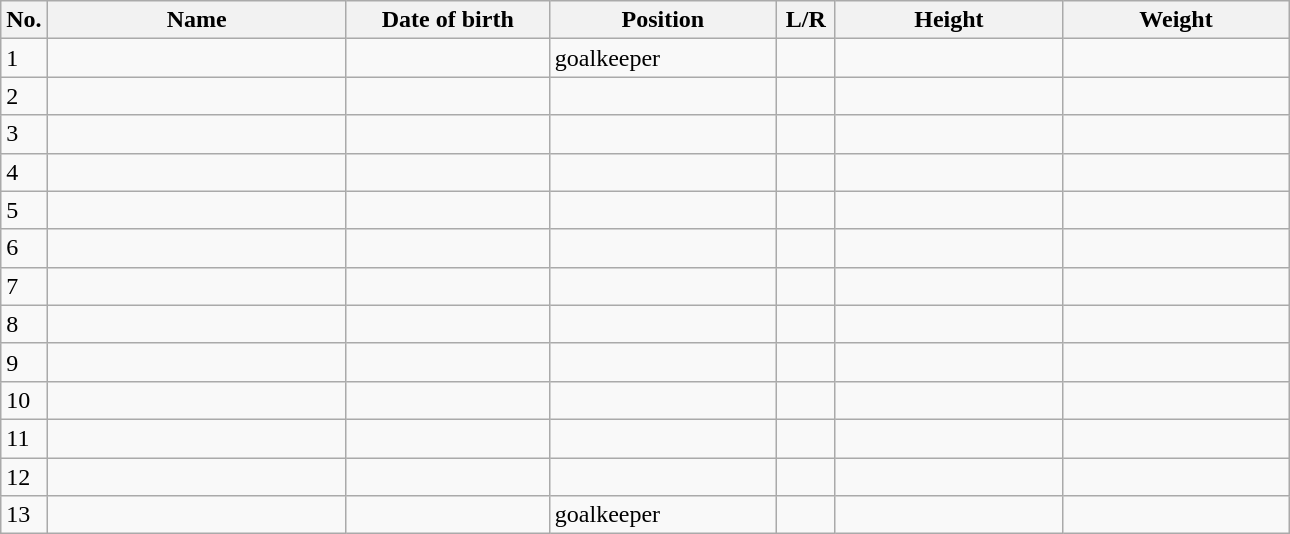<table class=wikitable sortable style=font-size:100%; text-align:center;>
<tr>
<th>No.</th>
<th style=width:12em>Name</th>
<th style=width:8em>Date of birth</th>
<th style=width:9em>Position</th>
<th style=width:2em>L/R</th>
<th style=width:9em>Height</th>
<th style=width:9em>Weight</th>
</tr>
<tr>
<td>1</td>
<td align=left></td>
<td></td>
<td>goalkeeper</td>
<td></td>
<td></td>
<td></td>
</tr>
<tr>
<td>2</td>
<td align=left></td>
<td></td>
<td></td>
<td></td>
<td></td>
<td></td>
</tr>
<tr>
<td>3</td>
<td align=left></td>
<td></td>
<td></td>
<td></td>
<td></td>
<td></td>
</tr>
<tr>
<td>4</td>
<td align=left></td>
<td></td>
<td></td>
<td></td>
<td></td>
<td></td>
</tr>
<tr>
<td>5</td>
<td align=left></td>
<td></td>
<td></td>
<td></td>
<td></td>
<td></td>
</tr>
<tr>
<td>6</td>
<td align=left></td>
<td></td>
<td></td>
<td></td>
<td></td>
<td></td>
</tr>
<tr>
<td>7</td>
<td align=left></td>
<td></td>
<td></td>
<td></td>
<td></td>
<td></td>
</tr>
<tr>
<td>8</td>
<td align=left></td>
<td></td>
<td></td>
<td></td>
<td></td>
<td></td>
</tr>
<tr>
<td>9</td>
<td align=left></td>
<td></td>
<td></td>
<td></td>
<td></td>
<td></td>
</tr>
<tr>
<td>10</td>
<td align=left></td>
<td></td>
<td></td>
<td></td>
<td></td>
<td></td>
</tr>
<tr>
<td>11</td>
<td align=left></td>
<td></td>
<td></td>
<td></td>
<td></td>
<td></td>
</tr>
<tr>
<td>12</td>
<td align=left></td>
<td></td>
<td></td>
<td></td>
<td></td>
<td></td>
</tr>
<tr>
<td>13</td>
<td align=left></td>
<td></td>
<td>goalkeeper</td>
<td></td>
<td></td>
<td></td>
</tr>
</table>
